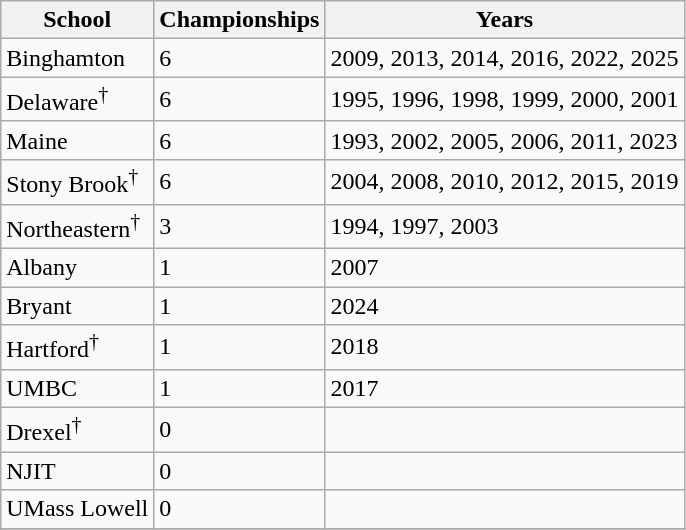<table class="wikitable">
<tr>
<th>School</th>
<th>Championships</th>
<th>Years</th>
</tr>
<tr>
<td>Binghamton</td>
<td>6</td>
<td>2009, 2013, 2014, 2016, 2022, 2025</td>
</tr>
<tr>
<td>Delaware<sup>†</sup></td>
<td>6</td>
<td>1995, 1996, 1998, 1999, 2000, 2001</td>
</tr>
<tr>
<td>Maine</td>
<td>6</td>
<td>1993, 2002, 2005, 2006, 2011, 2023</td>
</tr>
<tr>
<td>Stony Brook<sup>†</sup></td>
<td>6</td>
<td>2004, 2008, 2010, 2012, 2015, 2019</td>
</tr>
<tr>
<td>Northeastern<sup>†</sup></td>
<td>3</td>
<td>1994, 1997, 2003</td>
</tr>
<tr>
<td>Albany</td>
<td>1</td>
<td>2007</td>
</tr>
<tr>
<td>Bryant</td>
<td>1</td>
<td>2024</td>
</tr>
<tr>
<td>Hartford<sup>†</sup></td>
<td>1</td>
<td>2018</td>
</tr>
<tr>
<td>UMBC</td>
<td>1</td>
<td>2017</td>
</tr>
<tr>
<td>Drexel<sup>†</sup></td>
<td>0</td>
<td></td>
</tr>
<tr>
<td>NJIT</td>
<td>0</td>
<td></td>
</tr>
<tr>
<td>UMass Lowell</td>
<td>0</td>
<td></td>
</tr>
<tr>
</tr>
</table>
